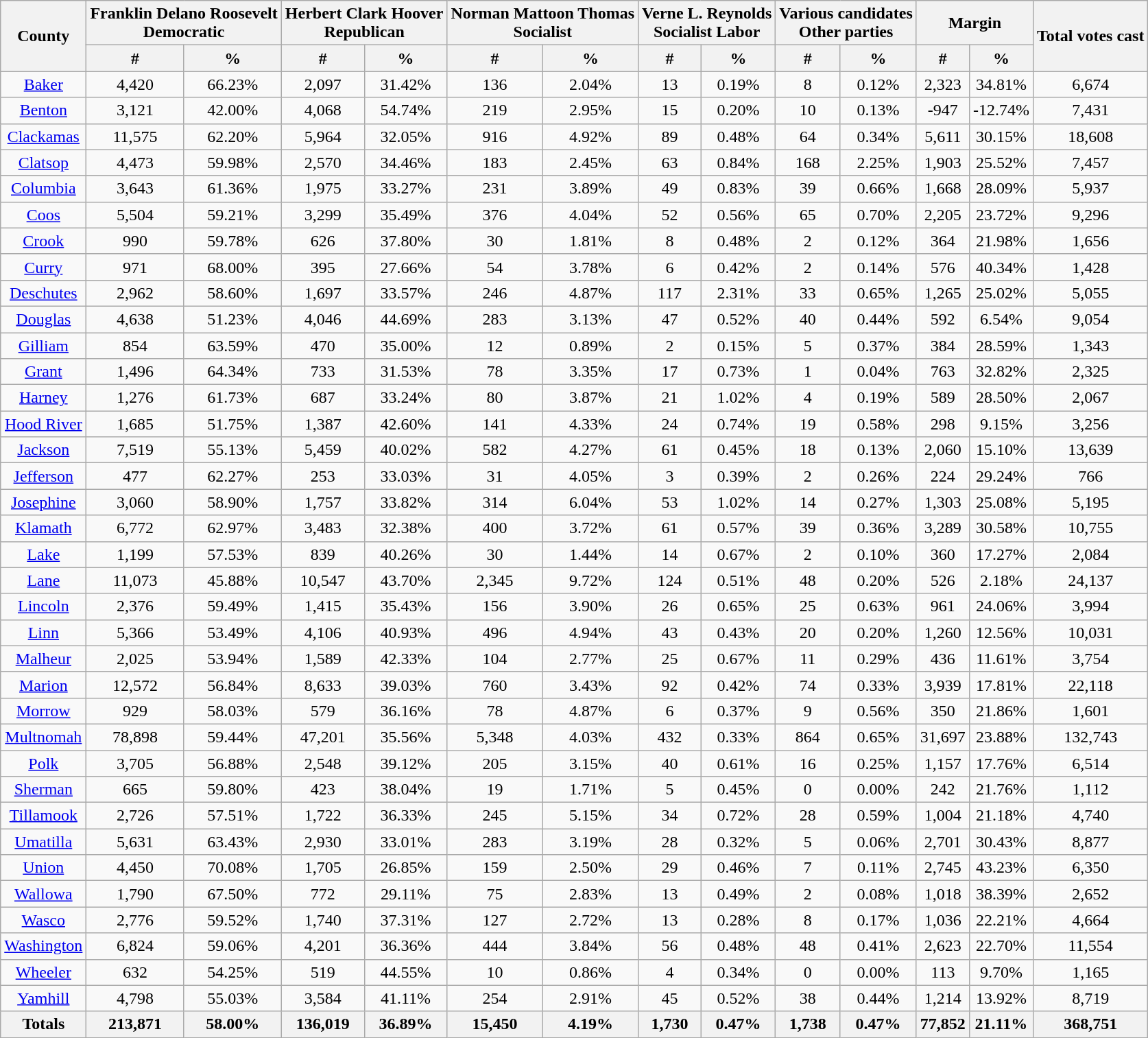<table class="wikitable sortable" style="text-align:center">
<tr>
<th style="text-align:center;" rowspan="2">County</th>
<th style="text-align:center;" colspan="2">Franklin Delano Roosevelt<br>Democratic</th>
<th style="text-align:center;" colspan="2">Herbert Clark Hoover<br>Republican</th>
<th style="text-align:center;" colspan="2">Norman Mattoon Thomas<br>Socialist</th>
<th style="text-align:center;" colspan="2">Verne L. Reynolds<br>Socialist Labor</th>
<th style="text-align:center;" colspan="2">Various candidates<br>Other parties</th>
<th style="text-align:center;" colspan="2">Margin</th>
<th style="text-align:center;" rowspan="2">Total votes cast</th>
</tr>
<tr>
<th style="text-align:center;" data-sort-type="number">#</th>
<th style="text-align:center;" data-sort-type="number">%</th>
<th style="text-align:center;" data-sort-type="number">#</th>
<th style="text-align:center;" data-sort-type="number">%</th>
<th style="text-align:center;" data-sort-type="number">#</th>
<th style="text-align:center;" data-sort-type="number">%</th>
<th style="text-align:center;" data-sort-type="number">#</th>
<th style="text-align:center;" data-sort-type="number">%</th>
<th style="text-align:center;" data-sort-type="number">#</th>
<th style="text-align:center;" data-sort-type="number">%</th>
<th style="text-align:center;" data-sort-type="number">#</th>
<th style="text-align:center;" data-sort-type="number">%</th>
</tr>
<tr style="text-align:center;">
<td><a href='#'>Baker</a></td>
<td>4,420</td>
<td>66.23%</td>
<td>2,097</td>
<td>31.42%</td>
<td>136</td>
<td>2.04%</td>
<td>13</td>
<td>0.19%</td>
<td>8</td>
<td>0.12%</td>
<td>2,323</td>
<td>34.81%</td>
<td>6,674</td>
</tr>
<tr style="text-align:center;">
<td><a href='#'>Benton</a></td>
<td>3,121</td>
<td>42.00%</td>
<td>4,068</td>
<td>54.74%</td>
<td>219</td>
<td>2.95%</td>
<td>15</td>
<td>0.20%</td>
<td>10</td>
<td>0.13%</td>
<td>-947</td>
<td>-12.74%</td>
<td>7,431</td>
</tr>
<tr style="text-align:center;">
<td><a href='#'>Clackamas</a></td>
<td>11,575</td>
<td>62.20%</td>
<td>5,964</td>
<td>32.05%</td>
<td>916</td>
<td>4.92%</td>
<td>89</td>
<td>0.48%</td>
<td>64</td>
<td>0.34%</td>
<td>5,611</td>
<td>30.15%</td>
<td>18,608</td>
</tr>
<tr style="text-align:center;">
<td><a href='#'>Clatsop</a></td>
<td>4,473</td>
<td>59.98%</td>
<td>2,570</td>
<td>34.46%</td>
<td>183</td>
<td>2.45%</td>
<td>63</td>
<td>0.84%</td>
<td>168</td>
<td>2.25%</td>
<td>1,903</td>
<td>25.52%</td>
<td>7,457</td>
</tr>
<tr style="text-align:center;">
<td><a href='#'>Columbia</a></td>
<td>3,643</td>
<td>61.36%</td>
<td>1,975</td>
<td>33.27%</td>
<td>231</td>
<td>3.89%</td>
<td>49</td>
<td>0.83%</td>
<td>39</td>
<td>0.66%</td>
<td>1,668</td>
<td>28.09%</td>
<td>5,937</td>
</tr>
<tr style="text-align:center;">
<td><a href='#'>Coos</a></td>
<td>5,504</td>
<td>59.21%</td>
<td>3,299</td>
<td>35.49%</td>
<td>376</td>
<td>4.04%</td>
<td>52</td>
<td>0.56%</td>
<td>65</td>
<td>0.70%</td>
<td>2,205</td>
<td>23.72%</td>
<td>9,296</td>
</tr>
<tr style="text-align:center;">
<td><a href='#'>Crook</a></td>
<td>990</td>
<td>59.78%</td>
<td>626</td>
<td>37.80%</td>
<td>30</td>
<td>1.81%</td>
<td>8</td>
<td>0.48%</td>
<td>2</td>
<td>0.12%</td>
<td>364</td>
<td>21.98%</td>
<td>1,656</td>
</tr>
<tr style="text-align:center;">
<td><a href='#'>Curry</a></td>
<td>971</td>
<td>68.00%</td>
<td>395</td>
<td>27.66%</td>
<td>54</td>
<td>3.78%</td>
<td>6</td>
<td>0.42%</td>
<td>2</td>
<td>0.14%</td>
<td>576</td>
<td>40.34%</td>
<td>1,428</td>
</tr>
<tr style="text-align:center;">
<td><a href='#'>Deschutes</a></td>
<td>2,962</td>
<td>58.60%</td>
<td>1,697</td>
<td>33.57%</td>
<td>246</td>
<td>4.87%</td>
<td>117</td>
<td>2.31%</td>
<td>33</td>
<td>0.65%</td>
<td>1,265</td>
<td>25.02%</td>
<td>5,055</td>
</tr>
<tr style="text-align:center;">
<td><a href='#'>Douglas</a></td>
<td>4,638</td>
<td>51.23%</td>
<td>4,046</td>
<td>44.69%</td>
<td>283</td>
<td>3.13%</td>
<td>47</td>
<td>0.52%</td>
<td>40</td>
<td>0.44%</td>
<td>592</td>
<td>6.54%</td>
<td>9,054</td>
</tr>
<tr style="text-align:center;">
<td><a href='#'>Gilliam</a></td>
<td>854</td>
<td>63.59%</td>
<td>470</td>
<td>35.00%</td>
<td>12</td>
<td>0.89%</td>
<td>2</td>
<td>0.15%</td>
<td>5</td>
<td>0.37%</td>
<td>384</td>
<td>28.59%</td>
<td>1,343</td>
</tr>
<tr style="text-align:center;">
<td><a href='#'>Grant</a></td>
<td>1,496</td>
<td>64.34%</td>
<td>733</td>
<td>31.53%</td>
<td>78</td>
<td>3.35%</td>
<td>17</td>
<td>0.73%</td>
<td>1</td>
<td>0.04%</td>
<td>763</td>
<td>32.82%</td>
<td>2,325</td>
</tr>
<tr style="text-align:center;">
<td><a href='#'>Harney</a></td>
<td>1,276</td>
<td>61.73%</td>
<td>687</td>
<td>33.24%</td>
<td>80</td>
<td>3.87%</td>
<td>21</td>
<td>1.02%</td>
<td>4</td>
<td>0.19%</td>
<td>589</td>
<td>28.50%</td>
<td>2,067</td>
</tr>
<tr style="text-align:center;">
<td><a href='#'>Hood River</a></td>
<td>1,685</td>
<td>51.75%</td>
<td>1,387</td>
<td>42.60%</td>
<td>141</td>
<td>4.33%</td>
<td>24</td>
<td>0.74%</td>
<td>19</td>
<td>0.58%</td>
<td>298</td>
<td>9.15%</td>
<td>3,256</td>
</tr>
<tr style="text-align:center;">
<td><a href='#'>Jackson</a></td>
<td>7,519</td>
<td>55.13%</td>
<td>5,459</td>
<td>40.02%</td>
<td>582</td>
<td>4.27%</td>
<td>61</td>
<td>0.45%</td>
<td>18</td>
<td>0.13%</td>
<td>2,060</td>
<td>15.10%</td>
<td>13,639</td>
</tr>
<tr style="text-align:center;">
<td><a href='#'>Jefferson</a></td>
<td>477</td>
<td>62.27%</td>
<td>253</td>
<td>33.03%</td>
<td>31</td>
<td>4.05%</td>
<td>3</td>
<td>0.39%</td>
<td>2</td>
<td>0.26%</td>
<td>224</td>
<td>29.24%</td>
<td>766</td>
</tr>
<tr style="text-align:center;">
<td><a href='#'>Josephine</a></td>
<td>3,060</td>
<td>58.90%</td>
<td>1,757</td>
<td>33.82%</td>
<td>314</td>
<td>6.04%</td>
<td>53</td>
<td>1.02%</td>
<td>14</td>
<td>0.27%</td>
<td>1,303</td>
<td>25.08%</td>
<td>5,195</td>
</tr>
<tr style="text-align:center;">
<td><a href='#'>Klamath</a></td>
<td>6,772</td>
<td>62.97%</td>
<td>3,483</td>
<td>32.38%</td>
<td>400</td>
<td>3.72%</td>
<td>61</td>
<td>0.57%</td>
<td>39</td>
<td>0.36%</td>
<td>3,289</td>
<td>30.58%</td>
<td>10,755</td>
</tr>
<tr style="text-align:center;">
<td><a href='#'>Lake</a></td>
<td>1,199</td>
<td>57.53%</td>
<td>839</td>
<td>40.26%</td>
<td>30</td>
<td>1.44%</td>
<td>14</td>
<td>0.67%</td>
<td>2</td>
<td>0.10%</td>
<td>360</td>
<td>17.27%</td>
<td>2,084</td>
</tr>
<tr style="text-align:center;">
<td><a href='#'>Lane</a></td>
<td>11,073</td>
<td>45.88%</td>
<td>10,547</td>
<td>43.70%</td>
<td>2,345</td>
<td>9.72%</td>
<td>124</td>
<td>0.51%</td>
<td>48</td>
<td>0.20%</td>
<td>526</td>
<td>2.18%</td>
<td>24,137</td>
</tr>
<tr style="text-align:center;">
<td><a href='#'>Lincoln</a></td>
<td>2,376</td>
<td>59.49%</td>
<td>1,415</td>
<td>35.43%</td>
<td>156</td>
<td>3.90%</td>
<td>26</td>
<td>0.65%</td>
<td>25</td>
<td>0.63%</td>
<td>961</td>
<td>24.06%</td>
<td>3,994</td>
</tr>
<tr style="text-align:center;">
<td><a href='#'>Linn</a></td>
<td>5,366</td>
<td>53.49%</td>
<td>4,106</td>
<td>40.93%</td>
<td>496</td>
<td>4.94%</td>
<td>43</td>
<td>0.43%</td>
<td>20</td>
<td>0.20%</td>
<td>1,260</td>
<td>12.56%</td>
<td>10,031</td>
</tr>
<tr style="text-align:center;">
<td><a href='#'>Malheur</a></td>
<td>2,025</td>
<td>53.94%</td>
<td>1,589</td>
<td>42.33%</td>
<td>104</td>
<td>2.77%</td>
<td>25</td>
<td>0.67%</td>
<td>11</td>
<td>0.29%</td>
<td>436</td>
<td>11.61%</td>
<td>3,754</td>
</tr>
<tr style="text-align:center;">
<td><a href='#'>Marion</a></td>
<td>12,572</td>
<td>56.84%</td>
<td>8,633</td>
<td>39.03%</td>
<td>760</td>
<td>3.43%</td>
<td>92</td>
<td>0.42%</td>
<td>74</td>
<td>0.33%</td>
<td>3,939</td>
<td>17.81%</td>
<td>22,118</td>
</tr>
<tr style="text-align:center;">
<td><a href='#'>Morrow</a></td>
<td>929</td>
<td>58.03%</td>
<td>579</td>
<td>36.16%</td>
<td>78</td>
<td>4.87%</td>
<td>6</td>
<td>0.37%</td>
<td>9</td>
<td>0.56%</td>
<td>350</td>
<td>21.86%</td>
<td>1,601</td>
</tr>
<tr style="text-align:center;">
<td><a href='#'>Multnomah</a></td>
<td>78,898</td>
<td>59.44%</td>
<td>47,201</td>
<td>35.56%</td>
<td>5,348</td>
<td>4.03%</td>
<td>432</td>
<td>0.33%</td>
<td>864</td>
<td>0.65%</td>
<td>31,697</td>
<td>23.88%</td>
<td>132,743</td>
</tr>
<tr style="text-align:center;">
<td><a href='#'>Polk</a></td>
<td>3,705</td>
<td>56.88%</td>
<td>2,548</td>
<td>39.12%</td>
<td>205</td>
<td>3.15%</td>
<td>40</td>
<td>0.61%</td>
<td>16</td>
<td>0.25%</td>
<td>1,157</td>
<td>17.76%</td>
<td>6,514</td>
</tr>
<tr style="text-align:center;">
<td><a href='#'>Sherman</a></td>
<td>665</td>
<td>59.80%</td>
<td>423</td>
<td>38.04%</td>
<td>19</td>
<td>1.71%</td>
<td>5</td>
<td>0.45%</td>
<td>0</td>
<td>0.00%</td>
<td>242</td>
<td>21.76%</td>
<td>1,112</td>
</tr>
<tr style="text-align:center;">
<td><a href='#'>Tillamook</a></td>
<td>2,726</td>
<td>57.51%</td>
<td>1,722</td>
<td>36.33%</td>
<td>245</td>
<td>5.15%</td>
<td>34</td>
<td>0.72%</td>
<td>28</td>
<td>0.59%</td>
<td>1,004</td>
<td>21.18%</td>
<td>4,740</td>
</tr>
<tr style="text-align:center;">
<td><a href='#'>Umatilla</a></td>
<td>5,631</td>
<td>63.43%</td>
<td>2,930</td>
<td>33.01%</td>
<td>283</td>
<td>3.19%</td>
<td>28</td>
<td>0.32%</td>
<td>5</td>
<td>0.06%</td>
<td>2,701</td>
<td>30.43%</td>
<td>8,877</td>
</tr>
<tr style="text-align:center;">
<td><a href='#'>Union</a></td>
<td>4,450</td>
<td>70.08%</td>
<td>1,705</td>
<td>26.85%</td>
<td>159</td>
<td>2.50%</td>
<td>29</td>
<td>0.46%</td>
<td>7</td>
<td>0.11%</td>
<td>2,745</td>
<td>43.23%</td>
<td>6,350</td>
</tr>
<tr style="text-align:center;">
<td><a href='#'>Wallowa</a></td>
<td>1,790</td>
<td>67.50%</td>
<td>772</td>
<td>29.11%</td>
<td>75</td>
<td>2.83%</td>
<td>13</td>
<td>0.49%</td>
<td>2</td>
<td>0.08%</td>
<td>1,018</td>
<td>38.39%</td>
<td>2,652</td>
</tr>
<tr style="text-align:center;">
<td><a href='#'>Wasco</a></td>
<td>2,776</td>
<td>59.52%</td>
<td>1,740</td>
<td>37.31%</td>
<td>127</td>
<td>2.72%</td>
<td>13</td>
<td>0.28%</td>
<td>8</td>
<td>0.17%</td>
<td>1,036</td>
<td>22.21%</td>
<td>4,664</td>
</tr>
<tr style="text-align:center;">
<td><a href='#'>Washington</a></td>
<td>6,824</td>
<td>59.06%</td>
<td>4,201</td>
<td>36.36%</td>
<td>444</td>
<td>3.84%</td>
<td>56</td>
<td>0.48%</td>
<td>48</td>
<td>0.41%</td>
<td>2,623</td>
<td>22.70%</td>
<td>11,554</td>
</tr>
<tr style="text-align:center;">
<td><a href='#'>Wheeler</a></td>
<td>632</td>
<td>54.25%</td>
<td>519</td>
<td>44.55%</td>
<td>10</td>
<td>0.86%</td>
<td>4</td>
<td>0.34%</td>
<td>0</td>
<td>0.00%</td>
<td>113</td>
<td>9.70%</td>
<td>1,165</td>
</tr>
<tr style="text-align:center;">
<td><a href='#'>Yamhill</a></td>
<td>4,798</td>
<td>55.03%</td>
<td>3,584</td>
<td>41.11%</td>
<td>254</td>
<td>2.91%</td>
<td>45</td>
<td>0.52%</td>
<td>38</td>
<td>0.44%</td>
<td>1,214</td>
<td>13.92%</td>
<td>8,719</td>
</tr>
<tr style="text-align:center;">
<th>Totals</th>
<th>213,871</th>
<th>58.00%</th>
<th>136,019</th>
<th>36.89%</th>
<th>15,450</th>
<th>4.19%</th>
<th>1,730</th>
<th>0.47%</th>
<th>1,738</th>
<th>0.47%</th>
<th>77,852</th>
<th>21.11%</th>
<th>368,751</th>
</tr>
</table>
